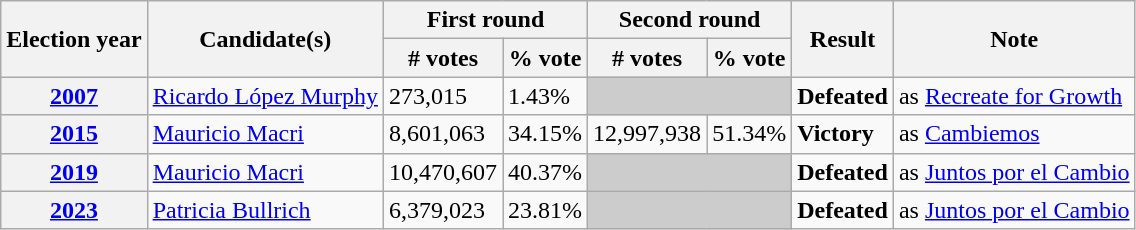<table class="wikitable">
<tr>
<th rowspan="2">Election year</th>
<th rowspan="2">Candidate(s)</th>
<th colspan="2">First round</th>
<th colspan="2">Second round</th>
<th rowspan="2">Result</th>
<th rowspan="2">Note</th>
</tr>
<tr>
<th># votes</th>
<th>% vote</th>
<th># votes</th>
<th>% vote</th>
</tr>
<tr>
<th><a href='#'>2007</a></th>
<td><a href='#'>Ricardo López Murphy</a></td>
<td>273,015</td>
<td>1.43%</td>
<td colspan="2" style="background:#ccc;"></td>
<td> <strong>Defeated</strong></td>
<td>as <a href='#'>Recreate for Growth</a></td>
</tr>
<tr>
<th><a href='#'>2015</a></th>
<td><a href='#'>Mauricio Macri</a></td>
<td>8,601,063</td>
<td>34.15%</td>
<td>12,997,938</td>
<td>51.34%</td>
<td> <strong>Victory</strong></td>
<td>as <a href='#'>Cambiemos</a></td>
</tr>
<tr>
<th><a href='#'>2019</a></th>
<td><a href='#'>Mauricio Macri</a></td>
<td>10,470,607</td>
<td>40.37%</td>
<td colspan="2" style="background:#ccc;"></td>
<td> <strong>Defeated</strong></td>
<td>as <a href='#'>Juntos por el Cambio</a></td>
</tr>
<tr>
<th><a href='#'>2023</a></th>
<td><a href='#'>Patricia Bullrich</a></td>
<td>6,379,023</td>
<td>23.81%</td>
<td colspan="2" style="background:#ccc;"></td>
<td> <strong>Defeated</strong></td>
<td>as <a href='#'>Juntos por el Cambio</a></td>
</tr>
</table>
